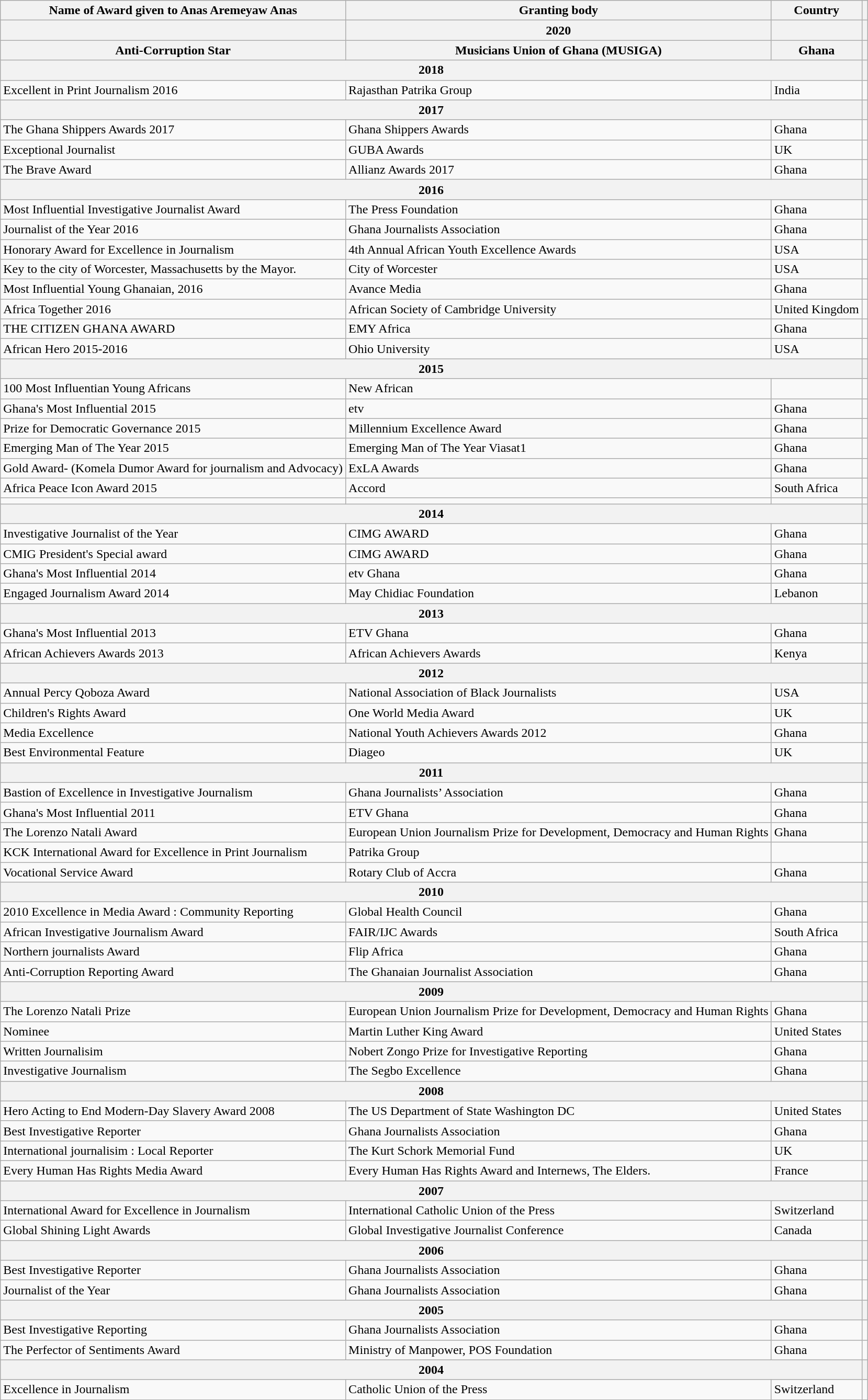<table class="wikitable">
<tr>
<th>Name of Award given to Anas Aremeyaw Anas</th>
<th>Granting body</th>
<th>Country</th>
<th></th>
</tr>
<tr>
<th></th>
<th>2020</th>
<th></th>
<th></th>
</tr>
<tr>
<th>Anti-Corruption Star</th>
<th>Musicians Union of Ghana (MUSIGA)</th>
<th>Ghana</th>
<th></th>
</tr>
<tr>
<th colspan="3">2018</th>
<th></th>
</tr>
<tr>
<td>Excellent in Print Journalism 2016</td>
<td>Rajasthan Patrika Group</td>
<td>India</td>
<td></td>
</tr>
<tr>
<th colspan="3"><strong>2017</strong></th>
<th></th>
</tr>
<tr>
<td>The Ghana Shippers Awards 2017</td>
<td>Ghana Shippers Awards</td>
<td>Ghana</td>
<td></td>
</tr>
<tr>
<td>Exceptional Journalist</td>
<td>GUBA Awards</td>
<td>UK</td>
<td></td>
</tr>
<tr>
<td>The Brave Award</td>
<td>Allianz Awards 2017</td>
<td>Ghana</td>
<td></td>
</tr>
<tr>
<th colspan="3">2016</th>
<th></th>
</tr>
<tr>
<td>Most Influential Investigative Journalist Award</td>
<td>The Press Foundation</td>
<td>Ghana</td>
<td></td>
</tr>
<tr>
<td>Journalist of the Year 2016</td>
<td>Ghana Journalists Association</td>
<td>Ghana</td>
<td></td>
</tr>
<tr>
<td>Honorary Award for Excellence in Journalism</td>
<td>4th Annual African Youth Excellence Awards</td>
<td>USA</td>
<td></td>
</tr>
<tr>
<td>Key to the city of Worcester, Massachusetts by the Mayor.</td>
<td>City of Worcester</td>
<td>USA</td>
<td></td>
</tr>
<tr>
<td>Most Influential Young Ghanaian, 2016</td>
<td>Avance Media</td>
<td>Ghana</td>
<td></td>
</tr>
<tr>
<td>Africa Together 2016</td>
<td>African Society of Cambridge University</td>
<td>United Kingdom</td>
<td></td>
</tr>
<tr>
<td>THE CITIZEN GHANA AWARD</td>
<td>EMY Africa</td>
<td>Ghana</td>
<td></td>
</tr>
<tr>
<td>African Hero 2015-2016</td>
<td>Ohio University</td>
<td>USA</td>
<td></td>
</tr>
<tr>
<th colspan="3">2015</th>
<th></th>
</tr>
<tr>
<td>100 Most Influentian Young Africans</td>
<td>New African</td>
<td></td>
<td></td>
</tr>
<tr>
<td>Ghana's Most Influential 2015</td>
<td>etv</td>
<td>Ghana</td>
<td></td>
</tr>
<tr>
<td>Prize for Democratic Governance 2015</td>
<td>Millennium Excellence Award</td>
<td>Ghana</td>
<td></td>
</tr>
<tr>
<td>Emerging Man of The Year 2015</td>
<td>Emerging Man of The Year Viasat1</td>
<td>Ghana</td>
<td></td>
</tr>
<tr>
<td>Gold Award- (Komela Dumor Award for journalism and Advocacy)</td>
<td>ExLA Awards</td>
<td>Ghana</td>
<td></td>
</tr>
<tr>
<td>Africa Peace Icon Award 2015</td>
<td>Accord</td>
<td>South Africa</td>
<td></td>
</tr>
<tr>
<td></td>
<td></td>
<td></td>
<td></td>
</tr>
<tr>
<th colspan="3">2014</th>
<th></th>
</tr>
<tr>
<td>Investigative Journalist of the Year</td>
<td>CIMG AWARD</td>
<td>Ghana</td>
<td></td>
</tr>
<tr>
<td>CMIG President's Special award</td>
<td>CIMG AWARD</td>
<td>Ghana</td>
<td></td>
</tr>
<tr>
<td>Ghana's Most Influential 2014</td>
<td>etv Ghana</td>
<td>Ghana</td>
<td></td>
</tr>
<tr>
<td>Engaged Journalism Award 2014</td>
<td>May Chidiac Foundation</td>
<td>Lebanon</td>
<td></td>
</tr>
<tr>
<th colspan="3">2013</th>
<th></th>
</tr>
<tr>
<td>Ghana's Most Influential 2013</td>
<td>ETV Ghana</td>
<td>Ghana</td>
<td></td>
</tr>
<tr>
<td>African Achievers Awards 2013</td>
<td>African Achievers Awards</td>
<td>Kenya</td>
<td></td>
</tr>
<tr>
<th colspan="3">2012</th>
<th></th>
</tr>
<tr>
<td>Annual Percy Qoboza Award</td>
<td>National Association of Black Journalists</td>
<td>USA</td>
<td></td>
</tr>
<tr>
<td>Children's Rights Award</td>
<td>One World Media Award</td>
<td>UK</td>
<td></td>
</tr>
<tr>
<td>Media Excellence</td>
<td>National Youth Achievers Awards 2012</td>
<td>Ghana</td>
<td></td>
</tr>
<tr>
<td>Best Environmental Feature</td>
<td>Diageo</td>
<td>UK</td>
<td></td>
</tr>
<tr>
<th colspan="3">2011</th>
<th></th>
</tr>
<tr>
<td>Bastion of Excellence in Investigative Journalism</td>
<td>Ghana Journalists’ Association</td>
<td>Ghana</td>
<td></td>
</tr>
<tr>
<td>Ghana's Most Influential 2011</td>
<td>ETV Ghana</td>
<td>Ghana</td>
<td></td>
</tr>
<tr>
<td>The Lorenzo Natali Award</td>
<td>European Union Journalism Prize for Development, Democracy and Human Rights</td>
<td>Ghana</td>
<td></td>
</tr>
<tr>
<td>KCK International Award for Excellence in Print Journalism</td>
<td>Patrika Group</td>
<td></td>
<td></td>
</tr>
<tr>
<td>Vocational Service Award</td>
<td>Rotary Club of Accra</td>
<td>Ghana</td>
<td></td>
</tr>
<tr>
<th colspan="3">2010</th>
<th></th>
</tr>
<tr>
<td>2010 Excellence in Media Award : Community Reporting</td>
<td>Global Health Council</td>
<td>Ghana</td>
<td></td>
</tr>
<tr>
<td>African Investigative Journalism Award</td>
<td>FAIR/IJC Awards</td>
<td>South Africa</td>
<td></td>
</tr>
<tr>
<td>Northern journalists Award</td>
<td>Flip Africa</td>
<td>Ghana</td>
<td></td>
</tr>
<tr>
<td>Anti-Corruption Reporting Award</td>
<td>The Ghanaian Journalist Association</td>
<td>Ghana</td>
<td></td>
</tr>
<tr>
<th colspan="3">2009</th>
<th></th>
</tr>
<tr>
<td>The Lorenzo Natali Prize</td>
<td>European Union Journalism Prize for Development, Democracy and Human Rights</td>
<td>Ghana</td>
<td></td>
</tr>
<tr>
<td>Nominee</td>
<td>Martin Luther King Award</td>
<td>United States</td>
<td></td>
</tr>
<tr>
<td>Written Journalisim</td>
<td>Nobert Zongo Prize for Investigative Reporting</td>
<td>Ghana</td>
<td></td>
</tr>
<tr>
<td>Investigative Journalism</td>
<td>The Segbo Excellence</td>
<td>Ghana</td>
<td></td>
</tr>
<tr>
<th colspan="3">2008</th>
<th></th>
</tr>
<tr>
<td>Hero Acting to End Modern-Day Slavery Award 2008</td>
<td>The US Department of State Washington DC</td>
<td>United States</td>
<td></td>
</tr>
<tr>
<td>Best Investigative Reporter</td>
<td>Ghana Journalists Association</td>
<td>Ghana</td>
<td></td>
</tr>
<tr>
<td>International journalisim : Local Reporter</td>
<td>The Kurt Schork Memorial Fund</td>
<td>UK</td>
<td></td>
</tr>
<tr>
<td>Every Human Has Rights Media Award</td>
<td>Every Human Has Rights Award and Internews, The Elders.</td>
<td>France</td>
<td></td>
</tr>
<tr>
<th colspan="3">2007</th>
<th></th>
</tr>
<tr>
<td>International Award for Excellence in Journalism</td>
<td>International Catholic Union of the Press</td>
<td>Switzerland</td>
<td></td>
</tr>
<tr>
<td>Global Shining Light Awards</td>
<td>Global Investigative Journalist Conference</td>
<td>Canada</td>
<td></td>
</tr>
<tr>
<th colspan="3">2006</th>
<th></th>
</tr>
<tr>
<td>Best Investigative Reporter</td>
<td>Ghana Journalists Association</td>
<td>Ghana</td>
<td></td>
</tr>
<tr>
<td>Journalist of the Year</td>
<td>Ghana Journalists Association</td>
<td>Ghana</td>
<td></td>
</tr>
<tr>
<th colspan="3">2005</th>
<th></th>
</tr>
<tr>
<td>Best Investigative Reporting</td>
<td>Ghana Journalists Association</td>
<td>Ghana</td>
<td></td>
</tr>
<tr>
<td>The Perfector of Sentiments Award</td>
<td>Ministry of Manpower, POS Foundation</td>
<td>Ghana</td>
<td></td>
</tr>
<tr>
<th colspan="3">2004</th>
<th></th>
</tr>
<tr>
<td>Excellence in Journalism</td>
<td>Catholic Union of the Press</td>
<td>Switzerland</td>
<td></td>
</tr>
</table>
